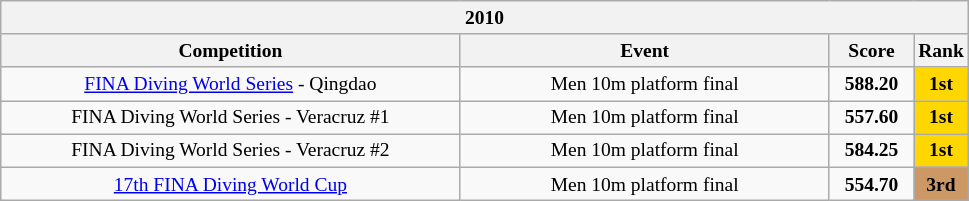<table style="text-align:center; font-size:small;" class="wikitable">
<tr>
<th colspan="4"><strong>2010</strong></th>
</tr>
<tr>
<th width="300">Competition<br></th>
<th width="240">Event</th>
<th width="50">Score</th>
<th width="30">Rank</th>
</tr>
<tr>
<td><a href='#'>FINA Diving World Series</a> - Qingdao</td>
<td>Men 10m platform final</td>
<td><strong>588.20</strong></td>
<td bgcolor="gold"><strong>1st</strong></td>
</tr>
<tr>
<td>FINA Diving World Series - Veracruz #1</td>
<td>Men 10m platform final</td>
<td><strong>557.60</strong></td>
<td bgcolor="gold"><strong>1st</strong></td>
</tr>
<tr>
<td>FINA Diving World Series - Veracruz #2</td>
<td>Men 10m platform final</td>
<td><strong>584.25</strong></td>
<td bgcolor="gold"><strong>1st</strong></td>
</tr>
<tr>
<td><a href='#'>17th FINA Diving World Cup</a></td>
<td>Men 10m platform final</td>
<td><strong>554.70</strong></td>
<td bgcolor="cc9966"><strong>3rd</strong></td>
</tr>
</table>
